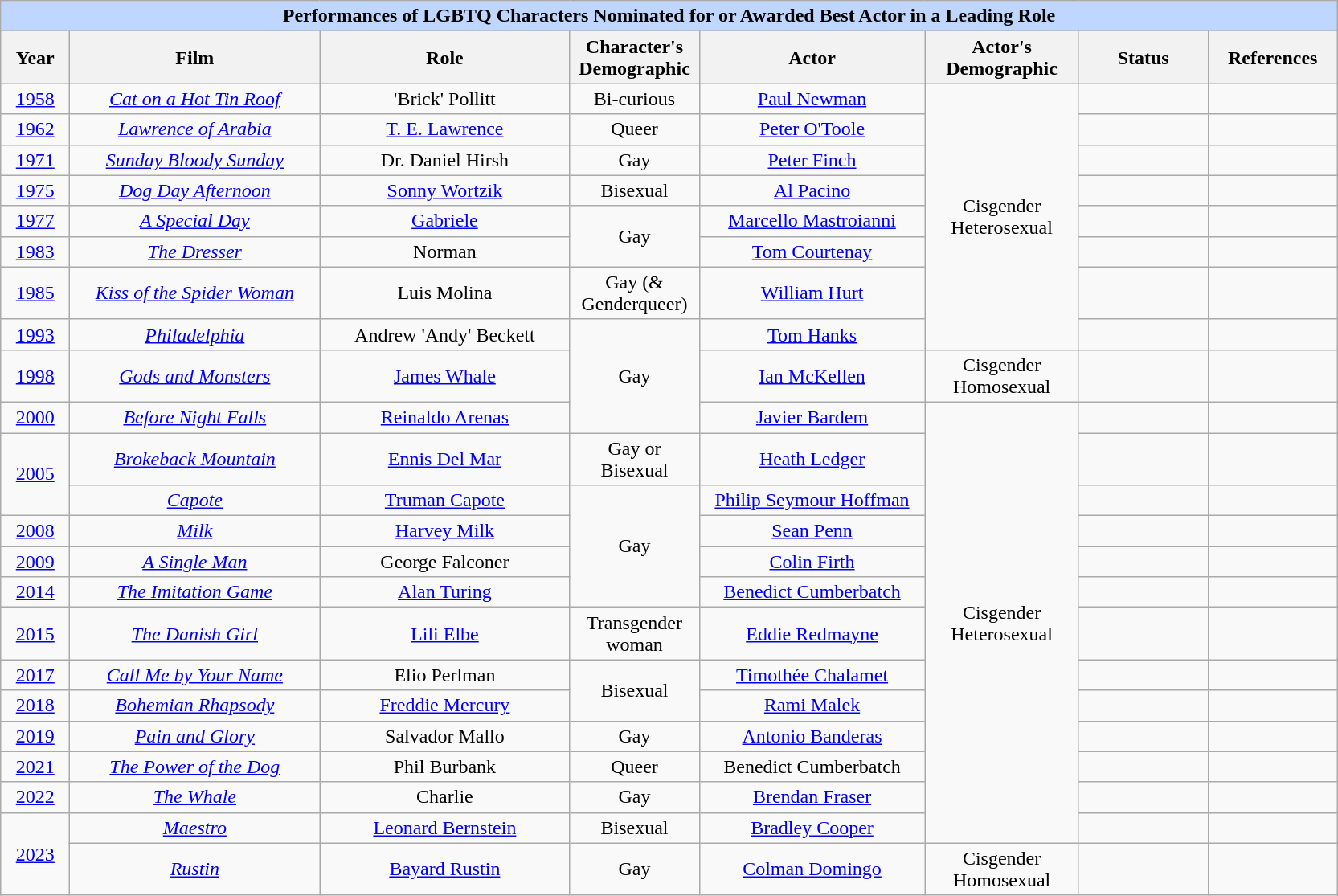<table class="wikitable" style="text-align: center">
<tr style="background:#bfd7ff;">
<td colspan="9" style="text-align:center;"><strong>Performances of LGBTQ Characters Nominated for or Awarded Best Actor in a Leading Role</strong></td>
</tr>
<tr style="background:#ebf5ff;">
<th style="width:050px;">Year</th>
<th style="width:200px;">Film</th>
<th style="width:200px;">Role</th>
<th style="width:100px;">Character's Demographic</th>
<th style="width:180px;">Actor</th>
<th style="width:120px;">Actor's Demographic</th>
<th style="width:100px;">Status</th>
<th style="width:100px;">References</th>
</tr>
<tr>
<td><a href='#'>1958</a></td>
<td><em><a href='#'>Cat on a Hot Tin Roof</a></em></td>
<td>'Brick' Pollitt</td>
<td>Bi-curious</td>
<td><a href='#'>Paul Newman</a></td>
<td rowspan="8">Cisgender Heterosexual</td>
<td></td>
<td></td>
</tr>
<tr>
<td><a href='#'>1962</a></td>
<td><em><a href='#'>Lawrence of Arabia</a></em></td>
<td><a href='#'>T. E. Lawrence</a></td>
<td>Queer</td>
<td><a href='#'>Peter O'Toole</a></td>
<td></td>
<td></td>
</tr>
<tr>
<td><a href='#'>1971</a></td>
<td><em><a href='#'>Sunday Bloody Sunday</a></em></td>
<td>Dr. Daniel Hirsh</td>
<td>Gay</td>
<td><a href='#'>Peter Finch</a></td>
<td></td>
<td></td>
</tr>
<tr>
<td><a href='#'>1975</a></td>
<td><em><a href='#'>Dog Day Afternoon</a></em></td>
<td><a href='#'>Sonny Wortzik</a></td>
<td>Bisexual</td>
<td><a href='#'>Al Pacino</a></td>
<td></td>
<td></td>
</tr>
<tr>
<td><a href='#'>1977</a></td>
<td><em><a href='#'>A Special Day</a></em></td>
<td><a href='#'>Gabriele</a></td>
<td rowspan="2">Gay</td>
<td><a href='#'>Marcello Mastroianni</a></td>
<td></td>
<td></td>
</tr>
<tr>
<td><a href='#'>1983</a></td>
<td><em><a href='#'>The Dresser</a></em></td>
<td>Norman</td>
<td><a href='#'>Tom Courtenay</a></td>
<td></td>
<td></td>
</tr>
<tr>
<td><a href='#'>1985</a></td>
<td><em><a href='#'>Kiss of the Spider Woman</a></em></td>
<td>Luis Molina</td>
<td>Gay (& Genderqueer)</td>
<td><a href='#'>William Hurt</a></td>
<td></td>
<td></td>
</tr>
<tr>
<td><a href='#'>1993</a></td>
<td><em><a href='#'>Philadelphia</a></em></td>
<td>Andrew 'Andy' Beckett</td>
<td rowspan="3">Gay</td>
<td><a href='#'>Tom Hanks</a></td>
<td></td>
<td></td>
</tr>
<tr>
<td><a href='#'>1998</a></td>
<td><em><a href='#'>Gods and Monsters</a></em></td>
<td><a href='#'>James Whale</a></td>
<td><a href='#'>Ian McKellen</a></td>
<td>Cisgender Homosexual</td>
<td></td>
<td></td>
</tr>
<tr>
<td><a href='#'>2000</a></td>
<td><em><a href='#'>Before Night Falls</a></em></td>
<td><a href='#'>Reinaldo Arenas</a></td>
<td><a href='#'>Javier Bardem</a></td>
<td rowspan="13">Cisgender Heterosexual</td>
<td></td>
<td></td>
</tr>
<tr>
<td rowspan="2"><a href='#'>2005</a></td>
<td><em><a href='#'>Brokeback Mountain</a></em></td>
<td><a href='#'>Ennis Del Mar</a></td>
<td>Gay or Bisexual</td>
<td><a href='#'>Heath Ledger</a></td>
<td></td>
<td></td>
</tr>
<tr>
<td><em><a href='#'>Capote</a></em></td>
<td><a href='#'>Truman Capote</a></td>
<td rowspan="4">Gay</td>
<td><a href='#'>Philip Seymour Hoffman</a></td>
<td></td>
<td></td>
</tr>
<tr>
<td><a href='#'>2008</a></td>
<td><em><a href='#'>Milk</a></em></td>
<td><a href='#'>Harvey Milk</a></td>
<td><a href='#'>Sean Penn</a></td>
<td></td>
<td></td>
</tr>
<tr>
<td><a href='#'>2009</a></td>
<td><em><a href='#'>A Single Man</a></em></td>
<td>George Falconer</td>
<td><a href='#'>Colin Firth</a></td>
<td></td>
<td></td>
</tr>
<tr>
<td><a href='#'>2014</a></td>
<td><em><a href='#'>The Imitation Game</a></em></td>
<td><a href='#'>Alan Turing</a></td>
<td><a href='#'>Benedict Cumberbatch</a></td>
<td></td>
<td></td>
</tr>
<tr>
<td><a href='#'>2015</a></td>
<td><em><a href='#'>The Danish Girl</a></em></td>
<td><a href='#'>Lili Elbe</a></td>
<td>Transgender woman</td>
<td><a href='#'>Eddie Redmayne</a></td>
<td></td>
<td></td>
</tr>
<tr>
<td><a href='#'>2017</a></td>
<td><em><a href='#'>Call Me by Your Name</a></em></td>
<td>Elio Perlman</td>
<td rowspan="2">Bisexual</td>
<td><a href='#'>Timothée Chalamet</a></td>
<td></td>
<td></td>
</tr>
<tr>
<td><a href='#'>2018</a></td>
<td><em><a href='#'>Bohemian Rhapsody</a></em></td>
<td><a href='#'>Freddie Mercury</a></td>
<td><a href='#'>Rami Malek</a></td>
<td></td>
<td></td>
</tr>
<tr>
<td><a href='#'>2019</a></td>
<td><em><a href='#'>Pain and Glory</a></em></td>
<td>Salvador Mallo</td>
<td>Gay</td>
<td><a href='#'>Antonio Banderas</a></td>
<td></td>
<td></td>
</tr>
<tr>
<td><a href='#'>2021</a></td>
<td><em><a href='#'>The Power of the Dog</a></em></td>
<td>Phil Burbank</td>
<td>Queer</td>
<td>Benedict Cumberbatch</td>
<td></td>
<td></td>
</tr>
<tr>
<td><a href='#'>2022</a></td>
<td><em><a href='#'>The Whale</a></em></td>
<td>Charlie</td>
<td>Gay</td>
<td><a href='#'>Brendan Fraser</a></td>
<td></td>
<td></td>
</tr>
<tr>
<td rowspan = "2"><a href='#'>2023</a></td>
<td><em><a href='#'>Maestro</a></em></td>
<td><a href='#'>Leonard Bernstein</a></td>
<td>Bisexual</td>
<td><a href='#'>Bradley Cooper</a></td>
<td></td>
<td></td>
</tr>
<tr>
<td><em><a href='#'>Rustin</a></em></td>
<td><a href='#'>Bayard Rustin</a></td>
<td>Gay</td>
<td><a href='#'>Colman Domingo</a></td>
<td>Cisgender<br>Homosexual</td>
<td></td>
<td></td>
</tr>
</table>
